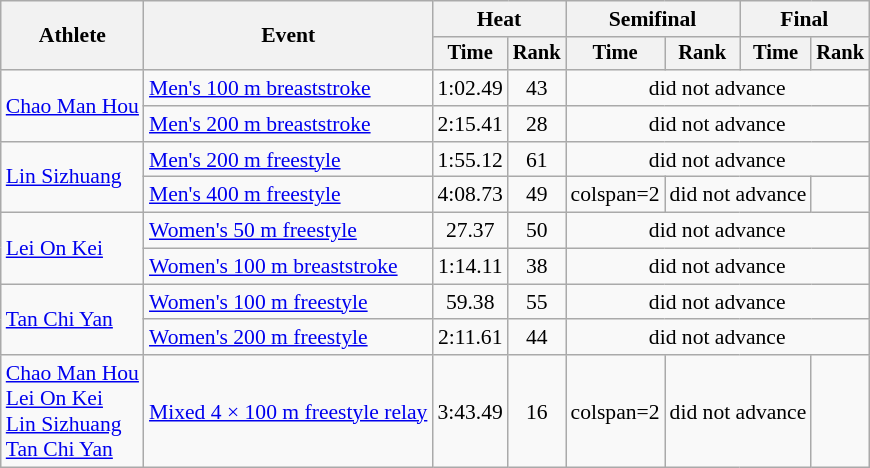<table class=wikitable style="font-size:90%">
<tr>
<th rowspan="2">Athlete</th>
<th rowspan="2">Event</th>
<th colspan="2">Heat</th>
<th colspan="2">Semifinal</th>
<th colspan="2">Final</th>
</tr>
<tr style="font-size:95%">
<th>Time</th>
<th>Rank</th>
<th>Time</th>
<th>Rank</th>
<th>Time</th>
<th>Rank</th>
</tr>
<tr align=center>
<td align=left rowspan=2><a href='#'>Chao Man Hou</a></td>
<td align=left><a href='#'>Men's 100 m breaststroke</a></td>
<td>1:02.49</td>
<td>43</td>
<td colspan=4>did not advance</td>
</tr>
<tr align=center>
<td align=left><a href='#'>Men's 200 m breaststroke</a></td>
<td>2:15.41</td>
<td>28</td>
<td colspan=4>did not advance</td>
</tr>
<tr align=center>
<td align=left rowspan=2><a href='#'>Lin Sizhuang</a></td>
<td align=left><a href='#'>Men's 200 m freestyle</a></td>
<td>1:55.12</td>
<td>61</td>
<td colspan=4>did not advance</td>
</tr>
<tr align=center>
<td align=left><a href='#'>Men's 400 m freestyle</a></td>
<td>4:08.73</td>
<td>49</td>
<td>colspan=2 </td>
<td colspan=2>did not advance</td>
</tr>
<tr align=center>
<td align=left rowspan=2><a href='#'>Lei On Kei</a></td>
<td align=left><a href='#'>Women's 50 m freestyle</a></td>
<td>27.37</td>
<td>50</td>
<td colspan=4>did not advance</td>
</tr>
<tr align=center>
<td align=left><a href='#'>Women's 100 m breaststroke</a></td>
<td>1:14.11</td>
<td>38</td>
<td colspan=4>did not advance</td>
</tr>
<tr align=center>
<td align=left rowspan=2><a href='#'>Tan Chi Yan</a></td>
<td align=left><a href='#'>Women's 100 m freestyle</a></td>
<td>59.38</td>
<td>55</td>
<td colspan=4>did not advance</td>
</tr>
<tr align=center>
<td align=left><a href='#'>Women's 200 m freestyle</a></td>
<td>2:11.61</td>
<td>44</td>
<td colspan=4>did not advance</td>
</tr>
<tr align=center>
<td align=left><a href='#'>Chao Man Hou</a><br><a href='#'>Lei On Kei</a><br><a href='#'>Lin Sizhuang</a><br><a href='#'>Tan Chi Yan</a></td>
<td align=left><a href='#'>Mixed 4 × 100 m freestyle relay</a></td>
<td>3:43.49</td>
<td>16</td>
<td>colspan=2 </td>
<td colspan=2>did not advance</td>
</tr>
</table>
